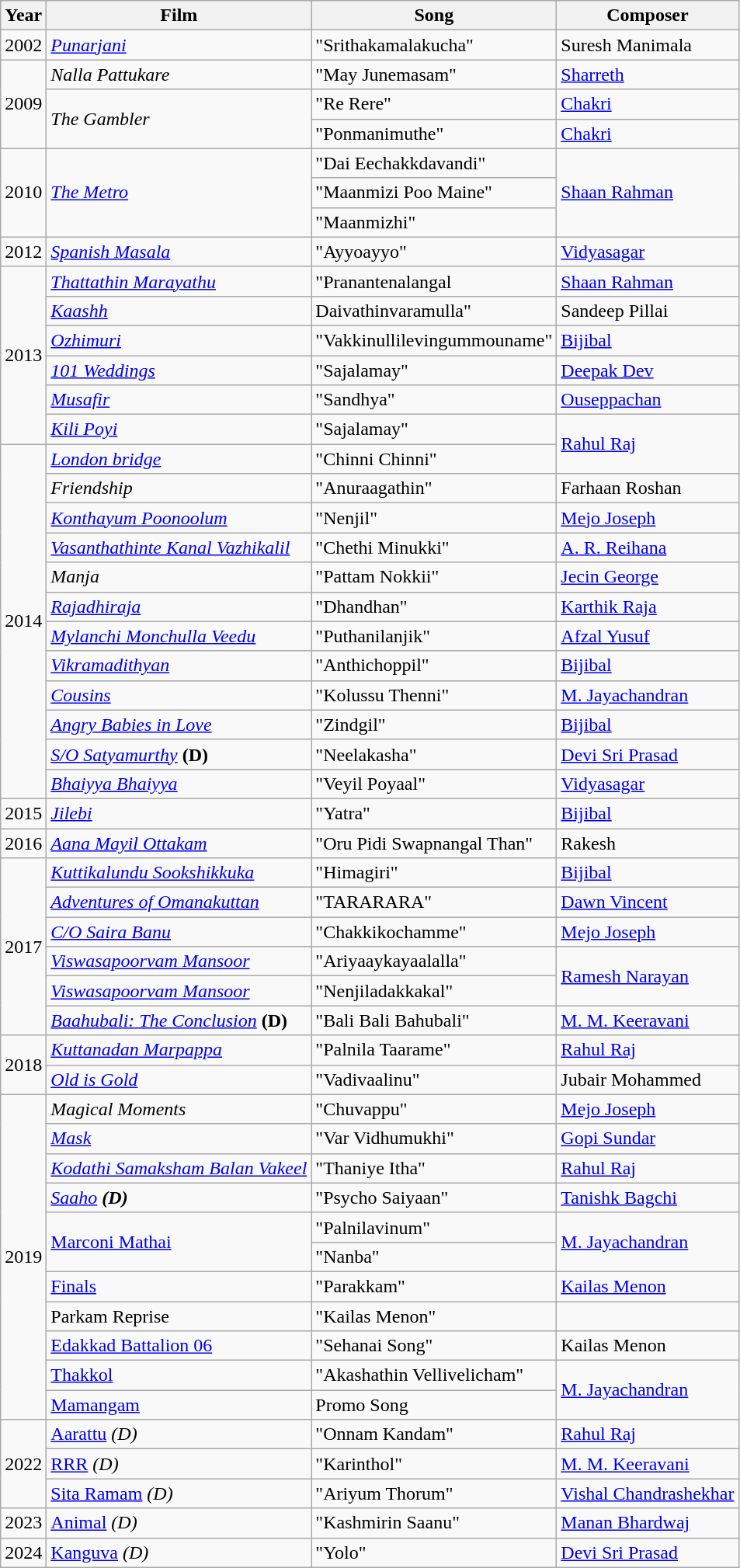<table class="wikitable sortable">
<tr>
<th>Year</th>
<th>Film</th>
<th>Song</th>
<th>Composer</th>
</tr>
<tr>
<td>2002</td>
<td><em><a href='#'>Punarjani</a></em></td>
<td>"Srithakamalakucha"</td>
<td>Suresh Manimala</td>
</tr>
<tr>
<td rowspan="3">2009</td>
<td><em>Nalla Pattukare</em></td>
<td>"May Junemasam"</td>
<td><a href='#'>Sharreth</a></td>
</tr>
<tr>
<td rowspan="2"><em>The Gambler</em></td>
<td>"Re Rere"</td>
<td><a href='#'>Chakri</a></td>
</tr>
<tr>
<td>"Ponmanimuthe"</td>
<td><a href='#'>Chakri</a></td>
</tr>
<tr>
<td rowspan="3">2010</td>
<td rowspan="3"><em><a href='#'>The Metro</a></em></td>
<td>"Dai Eechakkdavandi"</td>
<td rowspan="3"><a href='#'>Shaan Rahman</a></td>
</tr>
<tr>
<td>"Maanmizi Poo Maine"</td>
</tr>
<tr>
<td>"Maanmizhi"</td>
</tr>
<tr>
<td>2012</td>
<td><em><a href='#'>Spanish Masala</a></em></td>
<td>"Ayyoayyo"</td>
<td><a href='#'>Vidyasagar</a></td>
</tr>
<tr>
<td rowspan="6">2013</td>
<td><em><a href='#'>Thattathin Marayathu</a></em></td>
<td>"Pranantenalangal</td>
<td><a href='#'>Shaan Rahman</a></td>
</tr>
<tr>
<td><em><a href='#'>Kaashh</a></em></td>
<td>Daivathinvaramulla"</td>
<td>Sandeep Pillai</td>
</tr>
<tr>
<td><em><a href='#'>Ozhimuri</a></em></td>
<td>"Vakkinullilevingummouname"</td>
<td><a href='#'>Bijibal</a></td>
</tr>
<tr>
<td><em><a href='#'>101 Weddings</a></em></td>
<td>"Sajalamay"</td>
<td><a href='#'>Deepak Dev</a></td>
</tr>
<tr>
<td><em><a href='#'>Musafir</a></em></td>
<td>"Sandhya"</td>
<td><a href='#'>Ouseppachan</a></td>
</tr>
<tr>
<td><em><a href='#'>Kili Poyi</a></em></td>
<td>"Sajalamay"</td>
<td rowspan="2"><a href='#'>Rahul Raj</a></td>
</tr>
<tr>
<td rowspan="12">2014</td>
<td><em><a href='#'>London bridge</a></em></td>
<td>"Chinni Chinni"</td>
</tr>
<tr>
<td><em>Friendship</em></td>
<td>"Anuraagathin"</td>
<td>Farhaan Roshan</td>
</tr>
<tr>
<td><em><a href='#'>Konthayum Poonoolum</a></em></td>
<td>"Nenjil"</td>
<td><a href='#'>Mejo Joseph</a></td>
</tr>
<tr>
<td><em><a href='#'>Vasanthathinte Kanal Vazhikalil</a></em></td>
<td>"Chethi Minukki"</td>
<td><a href='#'>A. R. Reihana</a></td>
</tr>
<tr>
<td><em>Manja</em></td>
<td>"Pattam Nokkii"</td>
<td><a href='#'>Jecin George</a></td>
</tr>
<tr>
<td><em><a href='#'>Rajadhiraja</a></em></td>
<td>"Dhandhan"</td>
<td><a href='#'>Karthik Raja</a></td>
</tr>
<tr>
<td><em><a href='#'>Mylanchi Monchulla Veedu</a></em></td>
<td>"Puthanilanjik"</td>
<td><a href='#'>Afzal Yusuf</a></td>
</tr>
<tr>
<td><em><a href='#'>Vikramadithyan</a></em></td>
<td>"Anthichoppil"</td>
<td><a href='#'>Bijibal</a></td>
</tr>
<tr>
<td><em><a href='#'>Cousins</a></em></td>
<td>"Kolussu Thenni"</td>
<td><a href='#'>M. Jayachandran</a></td>
</tr>
<tr>
<td><em><a href='#'>Angry Babies in Love</a></em></td>
<td>"Zindgil"</td>
<td><a href='#'>Bijibal</a></td>
</tr>
<tr>
<td><em><a href='#'>S/O Satyamurthy</a></em> <strong>(D)</strong></td>
<td>"Neelakasha"</td>
<td><a href='#'>Devi Sri Prasad</a></td>
</tr>
<tr>
<td><em><a href='#'>Bhaiyya Bhaiyya</a></em></td>
<td>"Veyil Poyaal"</td>
<td><a href='#'>Vidyasagar</a></td>
</tr>
<tr>
<td>2015</td>
<td><a href='#'><em>Jilebi</em></a></td>
<td>"Yatra"</td>
<td><a href='#'>Bijibal</a></td>
</tr>
<tr>
<td>2016</td>
<td><em><a href='#'>Aana Mayil Ottakam</a></em></td>
<td>"Oru Pidi Swapnangal Than"</td>
<td>Rakesh</td>
</tr>
<tr>
<td rowspan="6">2017</td>
<td><em><a href='#'>Kuttikalundu Sookshikkuka</a></em></td>
<td>"Himagiri"</td>
<td><a href='#'>Bijibal</a></td>
</tr>
<tr>
<td><em><a href='#'>Adventures of Omanakuttan</a></em></td>
<td>"TARARARA"</td>
<td><a href='#'>Dawn Vincent</a></td>
</tr>
<tr>
<td><em><a href='#'>C/O Saira Banu</a></em></td>
<td>"Chakkikochamme"</td>
<td><a href='#'>Mejo Joseph</a></td>
</tr>
<tr>
<td><em><a href='#'>Viswasapoorvam Mansoor</a></em></td>
<td>"Ariyaaykayaalalla"</td>
<td rowspan="2"><a href='#'>Ramesh Narayan</a></td>
</tr>
<tr>
<td><em><a href='#'>Viswasapoorvam Mansoor</a></em></td>
<td>"Nenjiladakkakal"</td>
</tr>
<tr>
<td><em><a href='#'>Baahubali: The Conclusion</a></em> <strong>(D)</strong></td>
<td>"Bali Bali Bahubali"</td>
<td><a href='#'>M. M. Keeravani</a></td>
</tr>
<tr>
<td rowspan="2">2018</td>
<td><em><a href='#'>Kuttanadan Marpappa</a></em></td>
<td>"Palnila Taarame"</td>
<td><a href='#'>Rahul Raj</a></td>
</tr>
<tr>
<td><em><a href='#'>Old is Gold</a></em></td>
<td>"Vadivaalinu"</td>
<td>Jubair Mohammed</td>
</tr>
<tr>
<td rowspan="11">2019</td>
<td><em>Magical Moments</em></td>
<td>"Chuvappu"</td>
<td><a href='#'>Mejo Joseph</a></td>
</tr>
<tr>
<td><em><a href='#'>Mask</a></em></td>
<td>"Var Vidhumukhi"</td>
<td><a href='#'>Gopi Sundar</a></td>
</tr>
<tr>
<td><em><a href='#'>Kodathi Samaksham Balan Vakeel</a></em></td>
<td>"Thaniye Itha"</td>
<td><a href='#'>Rahul Raj</a></td>
</tr>
<tr>
<td><em><a href='#'>Saaho</a> <strong><em>(D)<strong></td>
<td>"Psycho Saiyaan"</td>
<td><a href='#'>Tanishk Bagchi</a></td>
</tr>
<tr>
<td rowspan="2"></em><a href='#'>Marconi Mathai</a><em></td>
<td>"Palnilavinum"</td>
<td rowspan="2"><a href='#'>M. Jayachandran</a></td>
</tr>
<tr>
<td>"Nanba"</td>
</tr>
<tr>
<td rowspam="2"></em><a href='#'>Finals</a><em></td>
<td>"Parakkam"</td>
<td><a href='#'>Kailas Menon</a></td>
</tr>
<tr>
<td></em>Parkam Reprise<em></td>
<td>"Kailas Menon"</td>
</tr>
<tr>
<td></em><a href='#'>Edakkad Battalion 06</a><em></td>
<td>"Sehanai Song"</td>
<td>Kailas Menon</td>
</tr>
<tr>
<td></em><a href='#'>Thakkol</a><em></td>
<td>"Akashathin Vellivelicham"</td>
<td rowspan="2"><a href='#'>M. Jayachandran</a></td>
</tr>
<tr>
<td></em><a href='#'>Mamangam</a><em></td>
<td>Promo Song</td>
</tr>
<tr>
<td rowspan="3">2022</td>
<td><a href='#'></em>Aarattu<em></a> </strong>(D)<strong></td>
<td>"Onnam Kandam"</td>
<td><a href='#'>Rahul Raj</a></td>
</tr>
<tr>
<td><a href='#'></em>RRR<em></a> </strong>(D)<strong></td>
<td>"Karinthol"</td>
<td><a href='#'>M. M. Keeravani</a></td>
</tr>
<tr>
<td></em><a href='#'>Sita Ramam</a><em> </strong>(D)<strong></td>
<td>"Ariyum Thorum"</td>
<td><a href='#'>Vishal Chandrashekhar</a></td>
</tr>
<tr>
<td>2023</td>
<td></em><a href='#'>Animal</a><em> </strong>(D)<strong></td>
<td>"Kashmirin Saanu"</td>
<td><a href='#'>Manan Bhardwaj</a></td>
</tr>
<tr>
<td>2024</td>
<td></em><a href='#'>Kanguva</a><em> </strong>(D)<strong></td>
<td>"Yolo"</td>
<td><a href='#'>Devi Sri Prasad</a></td>
</tr>
</table>
